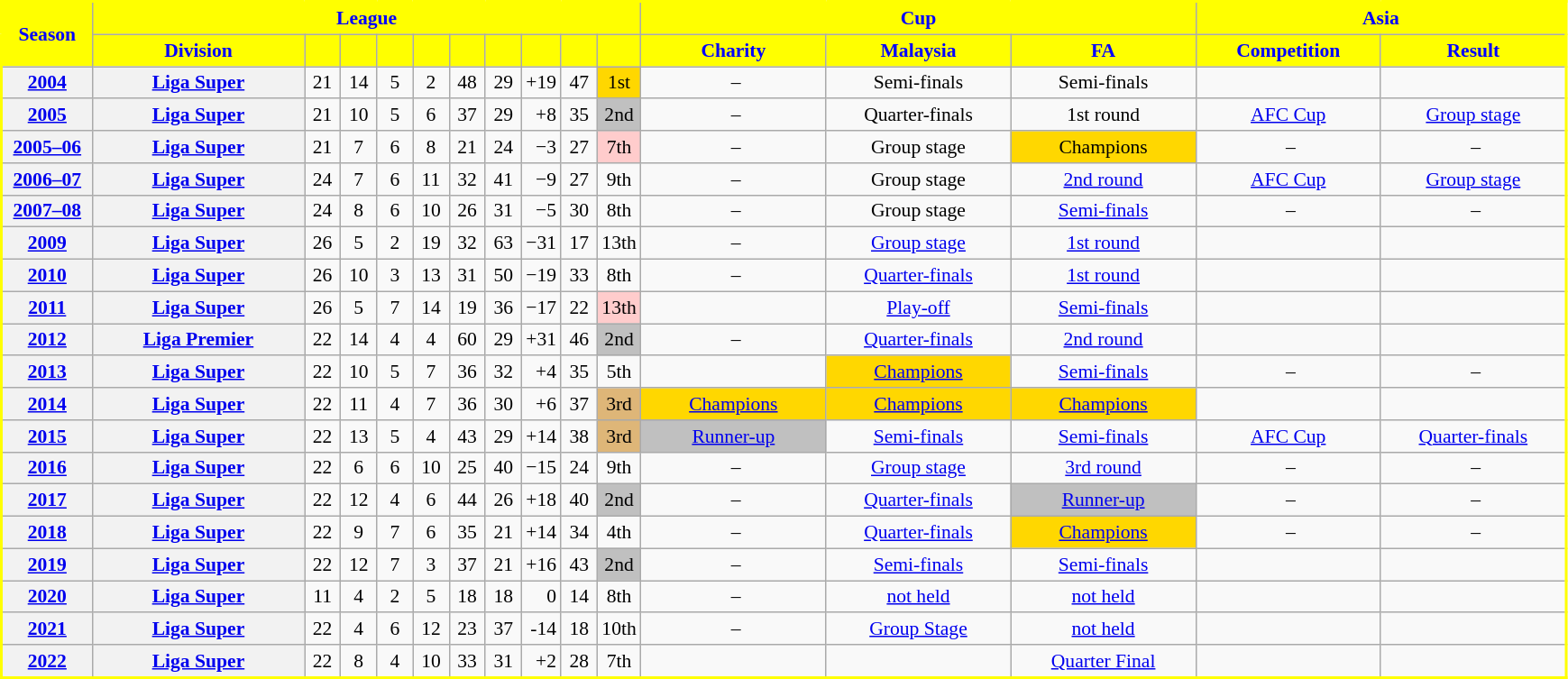<table class="wikitable" style="border:2px solid Yellow; font-size:90%; text-align:center;">
<tr>
<th rowspan="2" style="background:Yellow; color:Blue;" width="60">Season</th>
<th colspan="10" style="background:Yellow; color:Blue;">League</th>
<th colspan="3" style="background:Yellow; color:Blue;">Cup</th>
<th colspan="2" style="background:Yellow; color:Blue;">Asia</th>
</tr>
<tr>
<th style="background:Yellow; color:Blue;" width="150">Division</th>
<th style="background:Yellow; color:Blue;" width="20"></th>
<th style="background:Yellow; color:Blue;" width="20"></th>
<th style="background:Yellow; color:Blue;" width="20"></th>
<th style="background:Yellow; color:Blue;" width="20"></th>
<th style="background:Yellow; color:Blue;" width="20"></th>
<th style="background:Yellow; color:Blue;" width="20"></th>
<th style="background:Yellow; color:Blue;" width="20"></th>
<th style="background:Yellow; color:Blue;" width="20"></th>
<th style="background:Yellow; color:Blue;" width="20"></th>
<th style="background:Yellow; color:Blue;" width="130">Charity</th>
<th style="background:Yellow; color:Blue;" width="130">Malaysia</th>
<th style="background:Yellow; color:Blue;" width="130">FA</th>
<th style="background:Yellow; color:Blue;" width="130">Competition</th>
<th style="background:Yellow; color:Blue;" width="130">Result</th>
</tr>
<tr>
<th><a href='#'>2004</a></th>
<th><a href='#'>Liga Super</a></th>
<td>21</td>
<td>14</td>
<td>5</td>
<td>2</td>
<td>48</td>
<td>29</td>
<td align="right">+19</td>
<td>47</td>
<td style="background:gold;">1st</td>
<td> –</td>
<td>Semi-finals</td>
<td>Semi-finals</td>
<td></td>
<td></td>
</tr>
<tr>
<th><a href='#'>2005</a></th>
<th><a href='#'>Liga Super</a></th>
<td>21</td>
<td>10</td>
<td>5</td>
<td>6</td>
<td>37</td>
<td>29</td>
<td align="right">+8</td>
<td>35</td>
<td style="background:silver;">2nd</td>
<td> –</td>
<td>Quarter-finals</td>
<td>1st round</td>
<td><a href='#'>AFC Cup</a></td>
<td><a href='#'>Group stage</a></td>
</tr>
<tr>
<th><a href='#'>2005–06</a></th>
<th><a href='#'>Liga Super</a></th>
<td>21</td>
<td>7</td>
<td>6</td>
<td>8</td>
<td>21</td>
<td>24</td>
<td align="right">−3</td>
<td>27</td>
<td style="background:#FFCCCC;">7th</td>
<td> –</td>
<td>Group stage</td>
<td style="background:gold;">Champions</td>
<td> –</td>
<td> –</td>
</tr>
<tr>
<th><a href='#'>2006–07</a></th>
<th><a href='#'>Liga Super</a></th>
<td>24</td>
<td>7</td>
<td>6</td>
<td>11</td>
<td>32</td>
<td>41</td>
<td align="right">−9</td>
<td>27</td>
<td>9th</td>
<td> –</td>
<td>Group stage</td>
<td><a href='#'>2nd round</a></td>
<td><a href='#'>AFC Cup</a></td>
<td><a href='#'>Group stage</a></td>
</tr>
<tr>
<th><a href='#'>2007–08</a></th>
<th><a href='#'>Liga Super</a></th>
<td>24</td>
<td>8</td>
<td>6</td>
<td>10</td>
<td>26</td>
<td>31</td>
<td align="right">−5</td>
<td>30</td>
<td>8th</td>
<td> –</td>
<td>Group stage</td>
<td><a href='#'>Semi-finals</a></td>
<td> –</td>
<td> –</td>
</tr>
<tr>
<th><a href='#'>2009</a></th>
<th><a href='#'>Liga Super</a></th>
<td>26</td>
<td>5</td>
<td>2</td>
<td>19</td>
<td>32</td>
<td>63</td>
<td align="right">−31</td>
<td>17</td>
<td>13th</td>
<td> –</td>
<td><a href='#'>Group stage</a></td>
<td><a href='#'>1st round</a></td>
<td></td>
<td></td>
</tr>
<tr>
<th><a href='#'>2010</a></th>
<th><a href='#'>Liga Super</a></th>
<td>26</td>
<td>10</td>
<td>3</td>
<td>13</td>
<td>31</td>
<td>50</td>
<td align="right">−19</td>
<td>33</td>
<td>8th</td>
<td> –</td>
<td><a href='#'>Quarter-finals</a></td>
<td><a href='#'>1st round</a></td>
<td></td>
<td></td>
</tr>
<tr>
<th><a href='#'>2011</a></th>
<th><a href='#'>Liga Super</a></th>
<td>26</td>
<td>5</td>
<td>7</td>
<td>14</td>
<td>19</td>
<td>36</td>
<td align="right">−17</td>
<td>22</td>
<td style="background:#FFCCCC;">13th</td>
<td></td>
<td><a href='#'>Play-off</a></td>
<td><a href='#'>Semi-finals</a></td>
<td></td>
<td></td>
</tr>
<tr>
<th><a href='#'>2012</a></th>
<th><a href='#'>Liga Premier</a></th>
<td>22</td>
<td>14</td>
<td>4</td>
<td>4</td>
<td>60</td>
<td>29</td>
<td align="right">+31</td>
<td>46</td>
<td style="background:silver;">2nd</td>
<td> –</td>
<td><a href='#'>Quarter-finals</a></td>
<td><a href='#'>2nd round</a></td>
<td></td>
<td></td>
</tr>
<tr>
<th><a href='#'>2013</a></th>
<th><a href='#'>Liga Super</a></th>
<td>22</td>
<td>10</td>
<td>5</td>
<td>7</td>
<td>36</td>
<td>32</td>
<td align="right">+4</td>
<td>35</td>
<td>5th</td>
<td></td>
<td style="background:gold;"><a href='#'>Champions</a></td>
<td><a href='#'>Semi-finals</a></td>
<td> –</td>
<td> –</td>
</tr>
<tr>
<th><a href='#'>2014</a></th>
<th><a href='#'>Liga Super</a></th>
<td>22</td>
<td>11</td>
<td>4</td>
<td>7</td>
<td>36</td>
<td>30</td>
<td align="right">+6</td>
<td>37</td>
<td style="background:#deb678;">3rd</td>
<td style="background:gold;"><a href='#'>Champions</a></td>
<td style="background:gold;"><a href='#'>Champions</a></td>
<td style="background:gold;"><a href='#'>Champions</a></td>
<td></td>
<td></td>
</tr>
<tr>
<th><a href='#'>2015</a></th>
<th><a href='#'>Liga Super</a></th>
<td>22</td>
<td>13</td>
<td>5</td>
<td>4</td>
<td>43</td>
<td>29</td>
<td align="right">+14</td>
<td>38</td>
<td style="background:#deb678;">3rd</td>
<td style="background:silver;"><a href='#'>Runner-up</a></td>
<td><a href='#'>Semi-finals</a></td>
<td><a href='#'>Semi-finals</a></td>
<td><a href='#'>AFC Cup</a></td>
<td><a href='#'>Quarter-finals</a></td>
</tr>
<tr>
<th><a href='#'>2016</a></th>
<th><a href='#'>Liga Super</a></th>
<td>22</td>
<td>6</td>
<td>6</td>
<td>10</td>
<td>25</td>
<td>40</td>
<td align="right">−15</td>
<td>24</td>
<td>9th</td>
<td> –</td>
<td><a href='#'>Group stage</a></td>
<td><a href='#'>3rd round</a></td>
<td> –</td>
<td> –</td>
</tr>
<tr>
<th><a href='#'>2017</a></th>
<th><a href='#'>Liga Super</a></th>
<td>22</td>
<td>12</td>
<td>4</td>
<td>6</td>
<td>44</td>
<td>26</td>
<td align="right">+18</td>
<td>40</td>
<td style="background:silver;">2nd</td>
<td> –</td>
<td><a href='#'>Quarter-finals</a></td>
<td style="background:silver;"><a href='#'>Runner-up</a></td>
<td> –</td>
<td> –</td>
</tr>
<tr>
<th><a href='#'>2018</a></th>
<th><a href='#'>Liga Super</a></th>
<td>22</td>
<td>9</td>
<td>7</td>
<td>6</td>
<td>35</td>
<td>21</td>
<td align="right">+14</td>
<td>34</td>
<td>4th</td>
<td> –</td>
<td><a href='#'>Quarter-finals</a></td>
<td style="background:gold;"><a href='#'>Champions</a></td>
<td> –</td>
<td> –</td>
</tr>
<tr>
<th><a href='#'>2019</a></th>
<th><a href='#'>Liga Super</a></th>
<td>22</td>
<td>12</td>
<td>7</td>
<td>3</td>
<td>37</td>
<td>21</td>
<td align="right">+16</td>
<td>43</td>
<td style="background:silver;">2nd</td>
<td> –</td>
<td><a href='#'>Semi-finals</a></td>
<td><a href='#'>Semi-finals</a></td>
<td></td>
<td></td>
</tr>
<tr>
<th><a href='#'>2020</a></th>
<th><a href='#'>Liga Super</a></th>
<td>11</td>
<td>4</td>
<td>2</td>
<td>5</td>
<td>18</td>
<td>18</td>
<td align="right">0</td>
<td>14</td>
<td style="background:';">8th</td>
<td> –</td>
<td><a href='#'>not held</a></td>
<td><a href='#'>not held</a></td>
<td></td>
<td></td>
</tr>
<tr>
<th><a href='#'>2021</a></th>
<th><a href='#'>Liga Super</a></th>
<td>22</td>
<td>4</td>
<td>6</td>
<td>12</td>
<td>23</td>
<td>37</td>
<td align="right">-14</td>
<td>18</td>
<td style="background:';">10th</td>
<td> –</td>
<td><a href='#'>Group Stage</a></td>
<td><a href='#'>not held</a></td>
<td></td>
<td></td>
</tr>
<tr>
<th><a href='#'>2022</a></th>
<th><a href='#'>Liga Super</a></th>
<td>22</td>
<td>8</td>
<td>4</td>
<td>10</td>
<td>33</td>
<td>31</td>
<td align="right">+2</td>
<td>28</td>
<td style="background:';">7th</td>
<td></td>
<td></td>
<td><a href='#'>Quarter Final</a></td>
<td></td>
<td></td>
</tr>
</table>
